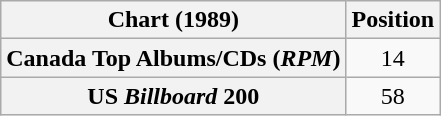<table class="wikitable sortable plainrowheaders" style="text-align:center">
<tr>
<th>Chart (1989)</th>
<th>Position</th>
</tr>
<tr>
<th scope="row">Canada Top Albums/CDs (<em>RPM</em>)</th>
<td>14</td>
</tr>
<tr>
<th scope="row">US <em>Billboard</em> 200</th>
<td>58</td>
</tr>
</table>
